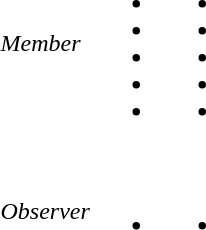<table>
<tr>
<td><em>Member</em></td>
<td><br><ul><li></li><li></li><li></li><li></li><li></li></ul></td>
<td><br><ul><li></li><li></li><li></li><li></li><li></li></ul></td>
</tr>
<tr>
<td></td>
</tr>
<tr>
<td><em>Observer</em></td>
<td><br><ul><li></li></ul></td>
<td><br><ul><li></li></ul></td>
</tr>
<tr>
<td></td>
</tr>
</table>
